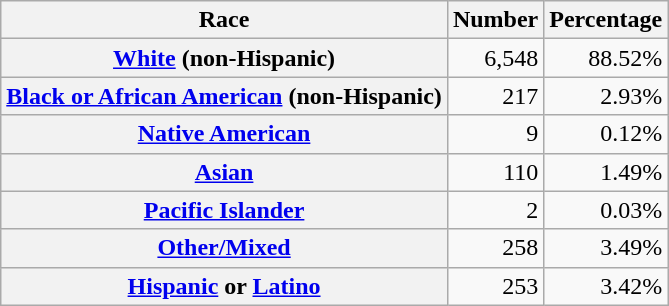<table class="wikitable" style="text-align:right">
<tr>
<th scope="col">Race</th>
<th scope="col">Number</th>
<th scope="col">Percentage</th>
</tr>
<tr>
<th scope="row"><a href='#'>White</a> (non-Hispanic)</th>
<td>6,548</td>
<td>88.52%</td>
</tr>
<tr>
<th scope="row"><a href='#'>Black or African American</a> (non-Hispanic)</th>
<td>217</td>
<td>2.93%</td>
</tr>
<tr>
<th scope="row"><a href='#'>Native American</a></th>
<td>9</td>
<td>0.12%</td>
</tr>
<tr>
<th scope="row"><a href='#'>Asian</a></th>
<td>110</td>
<td>1.49%</td>
</tr>
<tr>
<th scope="row"><a href='#'>Pacific Islander</a></th>
<td>2</td>
<td>0.03%</td>
</tr>
<tr>
<th scope="row"><a href='#'>Other/Mixed</a></th>
<td>258</td>
<td>3.49%</td>
</tr>
<tr>
<th scope="row"><a href='#'>Hispanic</a> or <a href='#'>Latino</a></th>
<td>253</td>
<td>3.42%</td>
</tr>
</table>
